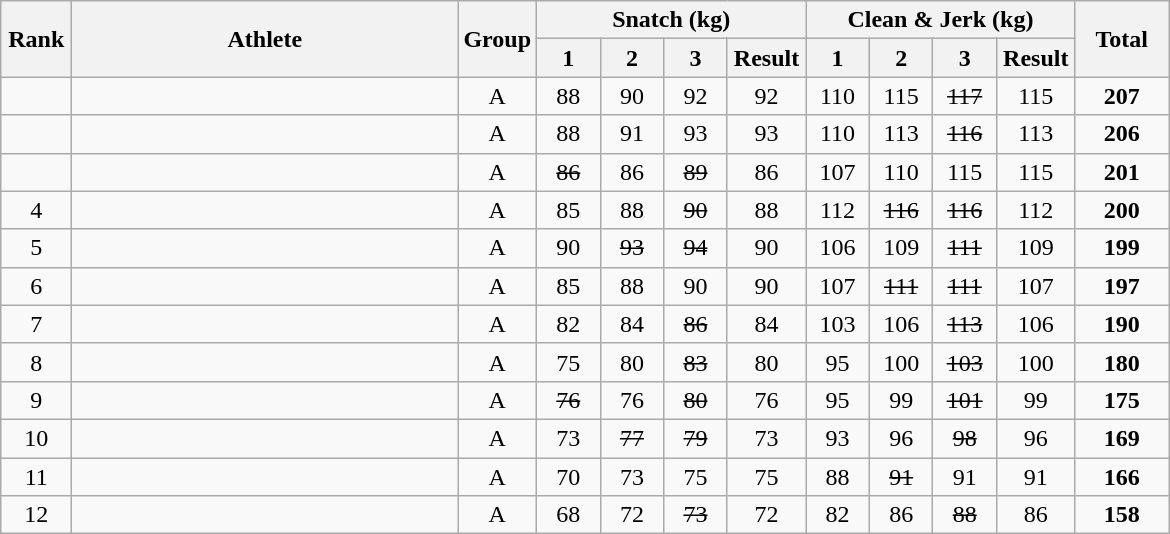<table class = "wikitable" style="text-align:center;">
<tr>
<th rowspan=2 width=40>Rank</th>
<th rowspan=2 width=250>Athlete</th>
<th rowspan=2 width=40>Group</th>
<th colspan=4>Snatch (kg)</th>
<th colspan=4>Clean & Jerk (kg)</th>
<th rowspan=2 width=55>Total</th>
</tr>
<tr>
<th width=35>1</th>
<th width=35>2</th>
<th width=35>3</th>
<th width=45>Result</th>
<th width=35>1</th>
<th width=35>2</th>
<th width=35>3</th>
<th width=45>Result</th>
</tr>
<tr>
<td></td>
<td align=left></td>
<td>A</td>
<td>88</td>
<td>90</td>
<td>92</td>
<td>92</td>
<td>110</td>
<td>115</td>
<td><s>117</s></td>
<td>115</td>
<td><strong>207</strong></td>
</tr>
<tr>
<td></td>
<td align=left></td>
<td>A</td>
<td>88</td>
<td>91</td>
<td>93</td>
<td>93</td>
<td>110</td>
<td>113</td>
<td><s>116</s></td>
<td>113</td>
<td><strong>206</strong></td>
</tr>
<tr>
<td></td>
<td align=left></td>
<td>A</td>
<td><s>86</s></td>
<td>86</td>
<td><s>89</s></td>
<td>86</td>
<td>107</td>
<td>110</td>
<td>115</td>
<td>115</td>
<td><strong>201</strong></td>
</tr>
<tr>
<td>4</td>
<td align=left></td>
<td>A</td>
<td>85</td>
<td>88</td>
<td><s>90</s></td>
<td>88</td>
<td>112</td>
<td><s>116</s></td>
<td><s>116</s></td>
<td>112</td>
<td><strong>200</strong></td>
</tr>
<tr>
<td>5</td>
<td align=left></td>
<td>A</td>
<td>90</td>
<td><s>93</s></td>
<td><s>94</s></td>
<td>90</td>
<td>106</td>
<td>109</td>
<td><s>111</s></td>
<td>109</td>
<td><strong>199</strong></td>
</tr>
<tr>
<td>6</td>
<td align=left></td>
<td>A</td>
<td>85</td>
<td>88</td>
<td>90</td>
<td>90</td>
<td>107</td>
<td><s>111</s></td>
<td><s>111</s></td>
<td>107</td>
<td><strong>197</strong></td>
</tr>
<tr>
<td>7</td>
<td align=left></td>
<td>A</td>
<td>82</td>
<td>84</td>
<td><s>86</s></td>
<td>84</td>
<td>103</td>
<td>106</td>
<td><s>113</s></td>
<td>106</td>
<td><strong>190</strong></td>
</tr>
<tr>
<td>8</td>
<td align=left></td>
<td>A</td>
<td>75</td>
<td>80</td>
<td><s>83</s></td>
<td>80</td>
<td>95</td>
<td>100</td>
<td><s>103</s></td>
<td>100</td>
<td><strong>180</strong></td>
</tr>
<tr>
<td>9</td>
<td align=left></td>
<td>A</td>
<td><s>76</s></td>
<td>76</td>
<td><s>80</s></td>
<td>76</td>
<td>95</td>
<td>99</td>
<td><s>101</s></td>
<td>99</td>
<td><strong>175</strong></td>
</tr>
<tr>
<td>10</td>
<td align=left></td>
<td>A</td>
<td>73</td>
<td><s>77</s></td>
<td><s>79</s></td>
<td>73</td>
<td>93</td>
<td>96</td>
<td><s>98</s></td>
<td>96</td>
<td><strong>169</strong></td>
</tr>
<tr>
<td>11</td>
<td align=left></td>
<td>A</td>
<td>70</td>
<td>73</td>
<td>75</td>
<td>75</td>
<td>88</td>
<td><s>91</s></td>
<td>91</td>
<td>91</td>
<td><strong>166</strong></td>
</tr>
<tr>
<td>12</td>
<td align=left></td>
<td>A</td>
<td>68</td>
<td>72</td>
<td><s>73</s></td>
<td>72</td>
<td>82</td>
<td>86</td>
<td><s>88</s></td>
<td>86</td>
<td><strong>158</strong></td>
</tr>
</table>
